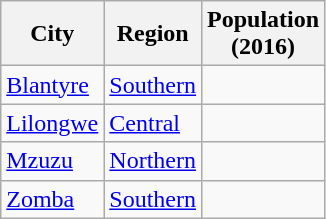<table class="wikitable sortable sticky-header col3right">
<tr>
<th>City</th>
<th>Region</th>
<th>Population<br>(2016)</th>
</tr>
<tr>
<td><a href='#'>Blantyre</a></td>
<td><a href='#'>Southern</a></td>
<td></td>
</tr>
<tr>
<td><a href='#'>Lilongwe</a></td>
<td><a href='#'>Central</a></td>
<td></td>
</tr>
<tr>
<td><a href='#'>Mzuzu</a></td>
<td><a href='#'>Northern</a></td>
<td></td>
</tr>
<tr>
<td><a href='#'>Zomba</a></td>
<td><a href='#'>Southern</a></td>
<td></td>
</tr>
</table>
